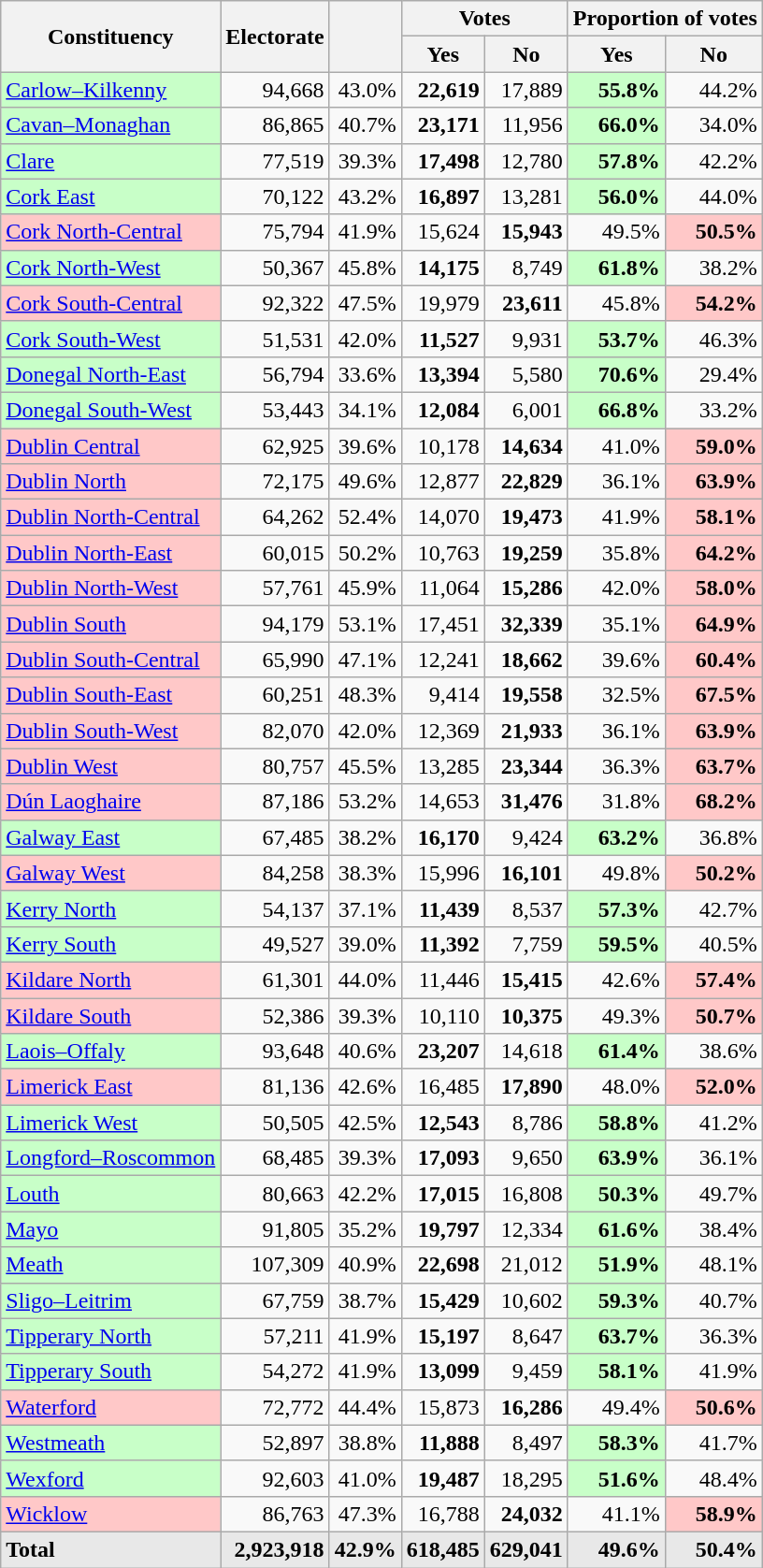<table class="wikitable sortable">
<tr>
<th rowspan=2>Constituency</th>
<th rowspan=2>Electorate</th>
<th rowspan=2></th>
<th colspan=2>Votes</th>
<th colspan=2>Proportion of votes</th>
</tr>
<tr>
<th>Yes</th>
<th>No</th>
<th>Yes</th>
<th>No</th>
</tr>
<tr>
<td style="background:#c8ffc8;"><a href='#'>Carlow–Kilkenny</a></td>
<td style="text-align: right;">94,668</td>
<td style="text-align: right;">43.0%</td>
<td style="text-align: right;"><strong>22,619</strong></td>
<td style="text-align: right;">17,889</td>
<td style="text-align: right; background:#c8ffc8;"><strong>55.8%</strong></td>
<td style="text-align: right;">44.2%</td>
</tr>
<tr>
<td style="background:#c8ffc8;"><a href='#'>Cavan–Monaghan</a></td>
<td style="text-align: right;">86,865</td>
<td style="text-align: right;">40.7%</td>
<td style="text-align: right;"><strong>23,171</strong></td>
<td style="text-align: right;">11,956</td>
<td style="text-align: right; background:#c8ffc8;"><strong>66.0%</strong></td>
<td style="text-align: right;">34.0%</td>
</tr>
<tr>
<td style="background:#c8ffc8;"><a href='#'>Clare</a></td>
<td style="text-align: right;">77,519</td>
<td style="text-align: right;">39.3%</td>
<td style="text-align: right;"><strong>17,498</strong></td>
<td style="text-align: right;">12,780</td>
<td style="text-align: right; background:#c8ffc8;"><strong>57.8%</strong></td>
<td style="text-align: right;">42.2%</td>
</tr>
<tr>
<td style="background:#c8ffc8;"><a href='#'>Cork East</a></td>
<td style="text-align: right;">70,122</td>
<td style="text-align: right;">43.2%</td>
<td style="text-align: right;"><strong>16,897</strong></td>
<td style="text-align: right;">13,281</td>
<td style="text-align: right; background:#c8ffc8;"><strong>56.0%</strong></td>
<td style="text-align: right;">44.0%</td>
</tr>
<tr>
<td style="background:#ffc8c8;"><a href='#'>Cork North-Central</a></td>
<td style="text-align: right;">75,794</td>
<td style="text-align: right;">41.9%</td>
<td style="text-align: right;">15,624</td>
<td style="text-align: right;"><strong>15,943</strong></td>
<td style="text-align: right;">49.5%</td>
<td style="text-align: right; background:#ffc8c8;"><strong>50.5%</strong></td>
</tr>
<tr>
<td style="background:#c8ffc8;"><a href='#'>Cork North-West</a></td>
<td style="text-align: right;">50,367</td>
<td style="text-align: right;">45.8%</td>
<td style="text-align: right;"><strong>14,175</strong></td>
<td style="text-align: right;">8,749</td>
<td style="text-align: right; background:#c8ffc8;"><strong>61.8%</strong></td>
<td style="text-align: right;">38.2%</td>
</tr>
<tr>
<td style="background:#ffc8c8;"><a href='#'>Cork South-Central</a></td>
<td style="text-align: right;">92,322</td>
<td style="text-align: right;">47.5%</td>
<td style="text-align: right;">19,979</td>
<td style="text-align: right;"><strong>23,611</strong></td>
<td style="text-align: right;">45.8%</td>
<td style="text-align: right; background:#ffc8c8;"><strong>54.2%</strong></td>
</tr>
<tr>
<td style="background:#c8ffc8;"><a href='#'>Cork South-West</a></td>
<td style="text-align: right;">51,531</td>
<td style="text-align: right;">42.0%</td>
<td style="text-align: right;"><strong>11,527</strong></td>
<td style="text-align: right;">9,931</td>
<td style="text-align: right; background:#c8ffc8;"><strong>53.7%</strong></td>
<td style="text-align: right;">46.3%</td>
</tr>
<tr>
<td style="background:#c8ffc8;"><a href='#'>Donegal North-East</a></td>
<td style="text-align: right;">56,794</td>
<td style="text-align: right;">33.6%</td>
<td style="text-align: right;"><strong>13,394</strong></td>
<td style="text-align: right;">5,580</td>
<td style="text-align: right; background:#c8ffc8;"><strong>70.6%</strong></td>
<td style="text-align: right;">29.4%</td>
</tr>
<tr>
<td style="background:#c8ffc8;"><a href='#'>Donegal South-West</a></td>
<td style="text-align: right;">53,443</td>
<td style="text-align: right;">34.1%</td>
<td style="text-align: right;"><strong>12,084</strong></td>
<td style="text-align: right;">6,001</td>
<td style="text-align: right; background:#c8ffc8;"><strong>66.8%</strong></td>
<td style="text-align: right;">33.2%</td>
</tr>
<tr>
<td style="background:#ffc8c8;"><a href='#'>Dublin Central</a></td>
<td style="text-align: right;">62,925</td>
<td style="text-align: right;">39.6%</td>
<td style="text-align: right;">10,178</td>
<td style="text-align: right;"><strong>14,634</strong></td>
<td style="text-align: right;">41.0%</td>
<td style="text-align: right; background:#ffc8c8;"><strong>59.0%</strong></td>
</tr>
<tr>
<td style="background:#ffc8c8;"><a href='#'>Dublin North</a></td>
<td style="text-align: right;">72,175</td>
<td style="text-align: right;">49.6%</td>
<td style="text-align: right;">12,877</td>
<td style="text-align: right;"><strong>22,829</strong></td>
<td style="text-align: right;">36.1%</td>
<td style="text-align: right; background:#ffc8c8;"><strong>63.9%</strong></td>
</tr>
<tr>
<td style="background:#ffc8c8;"><a href='#'>Dublin North-Central</a></td>
<td style="text-align: right;">64,262</td>
<td style="text-align: right;">52.4%</td>
<td style="text-align: right;">14,070</td>
<td style="text-align: right;"><strong>19,473</strong></td>
<td style="text-align: right;">41.9%</td>
<td style="text-align: right; background:#ffc8c8;"><strong>58.1%</strong></td>
</tr>
<tr>
<td style="background:#ffc8c8;"><a href='#'>Dublin North-East</a></td>
<td style="text-align: right;">60,015</td>
<td style="text-align: right;">50.2%</td>
<td style="text-align: right;">10,763</td>
<td style="text-align: right;"><strong>19,259</strong></td>
<td style="text-align: right;">35.8%</td>
<td style="text-align: right; background:#ffc8c8;"><strong>64.2%</strong></td>
</tr>
<tr>
<td style="background:#ffc8c8;"><a href='#'>Dublin North-West</a></td>
<td style="text-align: right;">57,761</td>
<td style="text-align: right;">45.9%</td>
<td style="text-align: right;">11,064</td>
<td style="text-align: right;"><strong>15,286</strong></td>
<td style="text-align: right;">42.0%</td>
<td style="text-align: right; background:#ffc8c8;"><strong>58.0%</strong></td>
</tr>
<tr>
<td style="background:#ffc8c8;"><a href='#'>Dublin South</a></td>
<td style="text-align: right;">94,179</td>
<td style="text-align: right;">53.1%</td>
<td style="text-align: right;">17,451</td>
<td style="text-align: right;"><strong>32,339</strong></td>
<td style="text-align: right;">35.1%</td>
<td style="text-align: right; background:#ffc8c8;"><strong>64.9%</strong></td>
</tr>
<tr>
<td style="background:#ffc8c8;"><a href='#'>Dublin South-Central</a></td>
<td style="text-align: right;">65,990</td>
<td style="text-align: right;">47.1%</td>
<td style="text-align: right;">12,241</td>
<td style="text-align: right;"><strong>18,662</strong></td>
<td style="text-align: right;">39.6%</td>
<td style="text-align: right; background:#ffc8c8;"><strong>60.4%</strong></td>
</tr>
<tr>
<td style="background:#ffc8c8;"><a href='#'>Dublin South-East</a></td>
<td style="text-align: right;">60,251</td>
<td style="text-align: right;">48.3%</td>
<td style="text-align: right;">9,414</td>
<td style="text-align: right;"><strong>19,558</strong></td>
<td style="text-align: right;">32.5%</td>
<td style="text-align: right; background:#ffc8c8;"><strong>67.5%</strong></td>
</tr>
<tr>
<td style="background:#ffc8c8;"><a href='#'>Dublin South-West</a></td>
<td style="text-align: right;">82,070</td>
<td style="text-align: right;">42.0%</td>
<td style="text-align: right;">12,369</td>
<td style="text-align: right;"><strong>21,933</strong></td>
<td style="text-align: right;">36.1%</td>
<td style="text-align: right; background:#ffc8c8;"><strong>63.9%</strong></td>
</tr>
<tr>
<td style="background:#ffc8c8;"><a href='#'>Dublin West</a></td>
<td style="text-align: right;">80,757</td>
<td style="text-align: right;">45.5%</td>
<td style="text-align: right;">13,285</td>
<td style="text-align: right;"><strong>23,344</strong></td>
<td style="text-align: right;">36.3%</td>
<td style="text-align: right; background:#ffc8c8;"><strong>63.7%</strong></td>
</tr>
<tr>
<td style="background:#ffc8c8;"><a href='#'>Dún Laoghaire</a></td>
<td style="text-align: right;">87,186</td>
<td style="text-align: right;">53.2%</td>
<td style="text-align: right;">14,653</td>
<td style="text-align: right;"><strong>31,476</strong></td>
<td style="text-align: right;">31.8%</td>
<td style="text-align: right; background:#ffc8c8;"><strong>68.2%</strong></td>
</tr>
<tr>
<td style="background:#c8ffc8;"><a href='#'>Galway East</a></td>
<td style="text-align: right;">67,485</td>
<td style="text-align: right;">38.2%</td>
<td style="text-align: right;"><strong>16,170</strong></td>
<td style="text-align: right;">9,424</td>
<td style="text-align: right; background:#c8ffc8;"><strong>63.2%</strong></td>
<td style="text-align: right;">36.8%</td>
</tr>
<tr>
<td style="background:#ffc8c8;"><a href='#'>Galway West</a></td>
<td style="text-align: right;">84,258</td>
<td style="text-align: right;">38.3%</td>
<td style="text-align: right;">15,996</td>
<td style="text-align: right;"><strong>16,101</strong></td>
<td style="text-align: right;">49.8%</td>
<td style="text-align: right; background:#ffc8c8;"><strong>50.2%</strong></td>
</tr>
<tr>
<td style="background:#c8ffc8;"><a href='#'>Kerry North</a></td>
<td style="text-align: right;">54,137</td>
<td style="text-align: right;">37.1%</td>
<td style="text-align: right;"><strong>11,439</strong></td>
<td style="text-align: right;">8,537</td>
<td style="text-align: right; background:#c8ffc8;"><strong>57.3%</strong></td>
<td style="text-align: right;">42.7%</td>
</tr>
<tr>
<td style="background:#c8ffc8;"><a href='#'>Kerry South</a></td>
<td style="text-align: right;">49,527</td>
<td style="text-align: right;">39.0%</td>
<td style="text-align: right;"><strong>11,392</strong></td>
<td style="text-align: right;">7,759</td>
<td style="text-align: right; background:#c8ffc8;"><strong>59.5%</strong></td>
<td style="text-align: right;">40.5%</td>
</tr>
<tr>
<td style="background:#ffc8c8;"><a href='#'>Kildare North</a></td>
<td style="text-align: right;">61,301</td>
<td style="text-align: right;">44.0%</td>
<td style="text-align: right;">11,446</td>
<td style="text-align: right;"><strong>15,415</strong></td>
<td style="text-align: right;">42.6%</td>
<td style="text-align: right; background:#ffc8c8;"><strong>57.4%</strong></td>
</tr>
<tr>
<td style="background:#ffc8c8;"><a href='#'>Kildare South</a></td>
<td style="text-align: right;">52,386</td>
<td style="text-align: right;">39.3%</td>
<td style="text-align: right;">10,110</td>
<td style="text-align: right;"><strong>10,375</strong></td>
<td style="text-align: right;">49.3%</td>
<td style="text-align: right; background:#ffc8c8;"><strong>50.7%</strong></td>
</tr>
<tr>
<td style="background:#c8ffc8;"><a href='#'>Laois–Offaly</a></td>
<td style="text-align: right;">93,648</td>
<td style="text-align: right;">40.6%</td>
<td style="text-align: right;"><strong>23,207</strong></td>
<td style="text-align: right;">14,618</td>
<td style="text-align: right; background:#c8ffc8;"><strong>61.4%</strong></td>
<td style="text-align: right;">38.6%</td>
</tr>
<tr>
<td style="background:#ffc8c8;"><a href='#'>Limerick East</a></td>
<td style="text-align: right;">81,136</td>
<td style="text-align: right;">42.6%</td>
<td style="text-align: right;">16,485</td>
<td style="text-align: right;"><strong>17,890</strong></td>
<td style="text-align: right;">48.0%</td>
<td style="text-align: right; background:#ffc8c8;"><strong>52.0%</strong></td>
</tr>
<tr>
<td style="background:#c8ffc8;"><a href='#'>Limerick West</a></td>
<td style="text-align: right;">50,505</td>
<td style="text-align: right;">42.5%</td>
<td style="text-align: right;"><strong>12,543</strong></td>
<td style="text-align: right;">8,786</td>
<td style="text-align: right; background:#c8ffc8;"><strong>58.8%</strong></td>
<td style="text-align: right;">41.2%</td>
</tr>
<tr>
<td style="background:#c8ffc8;"><a href='#'>Longford–Roscommon</a></td>
<td style="text-align: right;">68,485</td>
<td style="text-align: right;">39.3%</td>
<td style="text-align: right;"><strong>17,093</strong></td>
<td style="text-align: right;">9,650</td>
<td style="text-align: right; background:#c8ffc8;"><strong>63.9%</strong></td>
<td style="text-align: right;">36.1%</td>
</tr>
<tr>
<td style="background:#c8ffc8;"><a href='#'>Louth</a></td>
<td style="text-align: right;">80,663</td>
<td style="text-align: right;">42.2%</td>
<td style="text-align: right;"><strong>17,015</strong></td>
<td style="text-align: right;">16,808</td>
<td style="text-align: right; background:#c8ffc8;"><strong>50.3%</strong></td>
<td style="text-align: right;">49.7%</td>
</tr>
<tr>
<td style="background:#c8ffc8;"><a href='#'>Mayo</a></td>
<td style="text-align: right;">91,805</td>
<td style="text-align: right;">35.2%</td>
<td style="text-align: right;"><strong>19,797</strong></td>
<td style="text-align: right;">12,334</td>
<td style="text-align: right; background:#c8ffc8;"><strong>61.6%</strong></td>
<td style="text-align: right;">38.4%</td>
</tr>
<tr>
<td style="background:#c8ffc8;"><a href='#'>Meath</a></td>
<td style="text-align: right;">107,309</td>
<td style="text-align: right;">40.9%</td>
<td style="text-align: right;"><strong>22,698</strong></td>
<td style="text-align: right;">21,012</td>
<td style="text-align: right; background:#c8ffc8;"><strong>51.9%</strong></td>
<td style="text-align: right;">48.1%</td>
</tr>
<tr>
<td style="background:#c8ffc8;"><a href='#'>Sligo–Leitrim</a></td>
<td style="text-align: right;">67,759</td>
<td style="text-align: right;">38.7%</td>
<td style="text-align: right;"><strong>15,429</strong></td>
<td style="text-align: right;">10,602</td>
<td style="text-align: right; background:#c8ffc8;"><strong>59.3%</strong></td>
<td style="text-align: right;">40.7%</td>
</tr>
<tr>
<td style="background:#c8ffc8;"><a href='#'>Tipperary North</a></td>
<td style="text-align: right;">57,211</td>
<td style="text-align: right;">41.9%</td>
<td style="text-align: right;"><strong>15,197</strong></td>
<td style="text-align: right;">8,647</td>
<td style="text-align: right; background:#c8ffc8;"><strong>63.7%</strong></td>
<td style="text-align: right;">36.3%</td>
</tr>
<tr>
<td style="background:#c8ffc8;"><a href='#'>Tipperary South</a></td>
<td style="text-align: right;">54,272</td>
<td style="text-align: right;">41.9%</td>
<td style="text-align: right;"><strong>13,099</strong></td>
<td style="text-align: right;">9,459</td>
<td style="text-align: right; background:#c8ffc8;"><strong>58.1%</strong></td>
<td style="text-align: right;">41.9%</td>
</tr>
<tr>
<td style="background:#ffc8c8;"><a href='#'>Waterford</a></td>
<td style="text-align: right;">72,772</td>
<td style="text-align: right;">44.4%</td>
<td style="text-align: right;">15,873</td>
<td style="text-align: right;"><strong>16,286</strong></td>
<td style="text-align: right;">49.4%</td>
<td style="text-align: right; background:#ffc8c8;"><strong>50.6%</strong></td>
</tr>
<tr>
<td style="background:#c8ffc8;"><a href='#'>Westmeath</a></td>
<td style="text-align: right;">52,897</td>
<td style="text-align: right;">38.8%</td>
<td style="text-align: right;"><strong>11,888</strong></td>
<td style="text-align: right;">8,497</td>
<td style="text-align: right; background:#c8ffc8;"><strong>58.3%</strong></td>
<td style="text-align: right;">41.7%</td>
</tr>
<tr>
<td style="background:#c8ffc8;"><a href='#'>Wexford</a></td>
<td style="text-align: right;">92,603</td>
<td style="text-align: right;">41.0%</td>
<td style="text-align: right;"><strong>19,487</strong></td>
<td style="text-align: right;">18,295</td>
<td style="text-align: right; background:#c8ffc8;"><strong>51.6%</strong></td>
<td style="text-align: right;">48.4%</td>
</tr>
<tr>
<td style="background:#ffc8c8;"><a href='#'>Wicklow</a></td>
<td style="text-align: right;">86,763</td>
<td style="text-align: right;">47.3%</td>
<td style="text-align: right;">16,788</td>
<td style="text-align: right;"><strong>24,032</strong></td>
<td style="text-align: right;">41.1%</td>
<td style="text-align: right; background:#ffc8c8;"><strong>58.9%</strong></td>
</tr>
<tr class="sortbottom" style="font-weight:bold; background:rgb(232,232,232);">
<td>Total</td>
<td style="text-align: right;">2,923,918</td>
<td style="text-align: right;">42.9%</td>
<td style="text-align: right;">618,485</td>
<td style="text-align: right;">629,041</td>
<td style="text-align: right;">49.6%</td>
<td style="text-align: right;">50.4%</td>
</tr>
</table>
